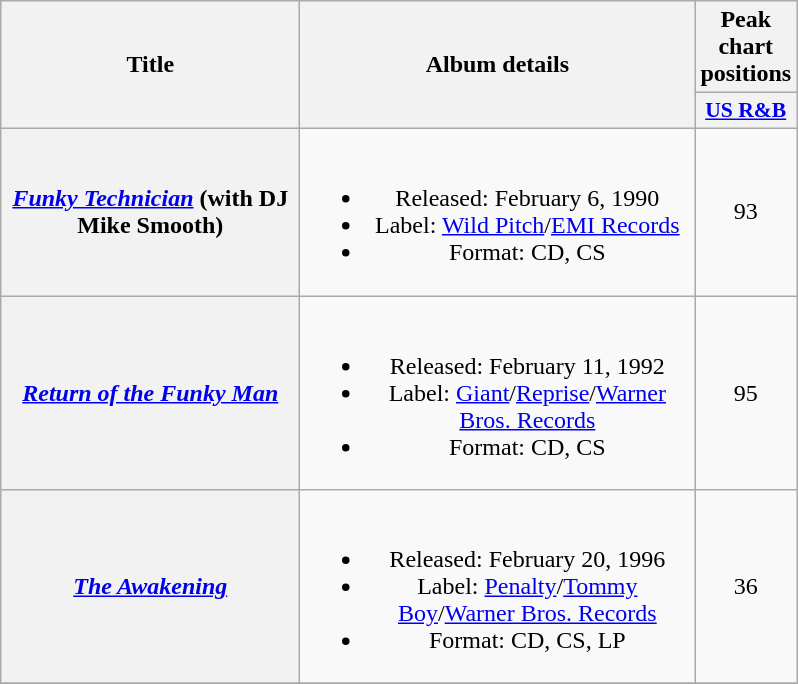<table class="wikitable plainrowheaders" style="text-align:center;">
<tr>
<th scope="col" rowspan="2" style="width:12em;">Title</th>
<th scope="col" rowspan="2" style="width:16em;">Album details</th>
<th scope="col">Peak chart positions</th>
</tr>
<tr>
<th scope="col" style="width:2.2em;font-size:90%;"><a href='#'>US R&B</a></th>
</tr>
<tr>
<th scope="row"><em><a href='#'>Funky Technician</a></em> (with DJ Mike Smooth)</th>
<td><br><ul><li>Released: February 6, 1990</li><li>Label: <a href='#'>Wild Pitch</a>/<a href='#'>EMI Records</a></li><li>Format: CD, CS</li></ul></td>
<td>93</td>
</tr>
<tr>
<th scope="row"><em><a href='#'>Return of the Funky Man</a></em></th>
<td><br><ul><li>Released: February 11, 1992</li><li>Label: <a href='#'>Giant</a>/<a href='#'>Reprise</a>/<a href='#'>Warner Bros. Records</a></li><li>Format: CD, CS</li></ul></td>
<td>95</td>
</tr>
<tr>
<th scope="row"><em><a href='#'>The Awakening</a></em></th>
<td><br><ul><li>Released: February 20, 1996</li><li>Label: <a href='#'>Penalty</a>/<a href='#'>Tommy Boy</a>/<a href='#'>Warner Bros. Records</a></li><li>Format: CD, CS, LP</li></ul></td>
<td>36</td>
</tr>
<tr>
</tr>
</table>
